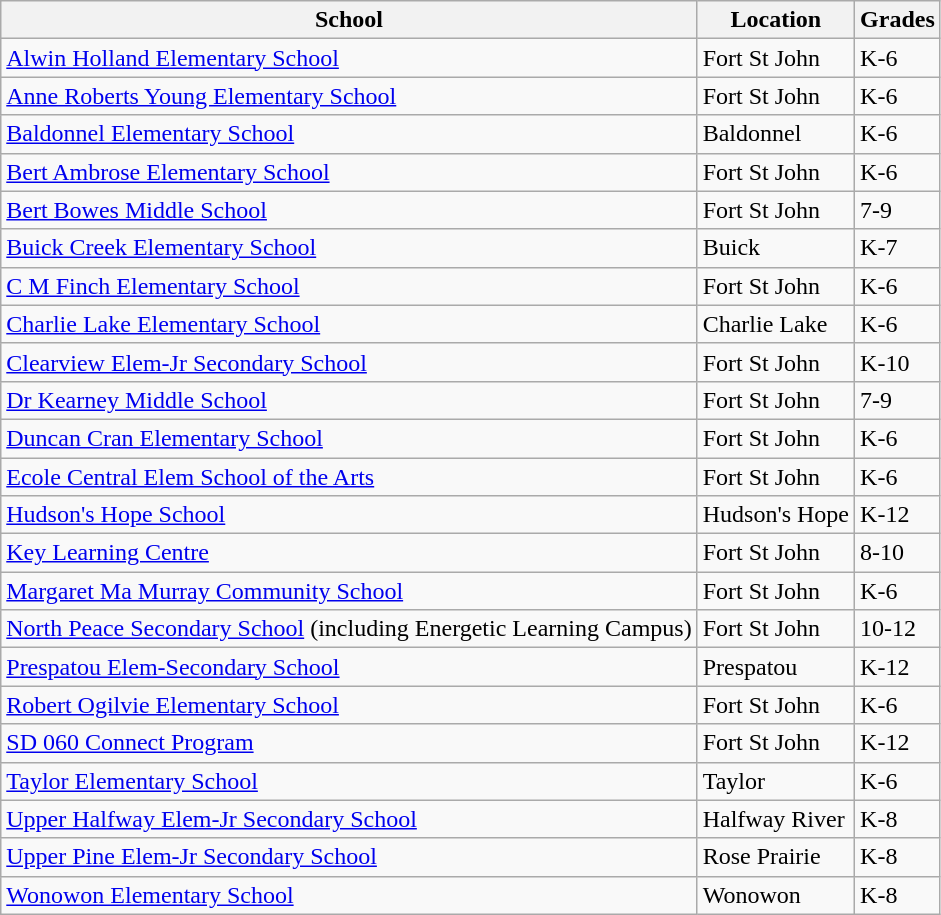<table class="wikitable">
<tr>
<th>School</th>
<th>Location</th>
<th>Grades</th>
</tr>
<tr>
<td><a href='#'>Alwin Holland Elementary School</a></td>
<td>Fort St John</td>
<td>K-6</td>
</tr>
<tr>
<td><a href='#'>Anne Roberts Young Elementary School</a></td>
<td>Fort St John</td>
<td>K-6</td>
</tr>
<tr>
<td><a href='#'>Baldonnel Elementary School</a></td>
<td>Baldonnel</td>
<td>K-6</td>
</tr>
<tr>
<td><a href='#'>Bert Ambrose Elementary School</a></td>
<td>Fort St John</td>
<td>K-6</td>
</tr>
<tr>
<td><a href='#'>Bert Bowes Middle School</a></td>
<td>Fort St John</td>
<td>7-9</td>
</tr>
<tr>
<td><a href='#'>Buick Creek Elementary School</a></td>
<td>Buick</td>
<td>K-7</td>
</tr>
<tr>
<td><a href='#'>C M Finch Elementary School</a></td>
<td>Fort St John</td>
<td>K-6</td>
</tr>
<tr>
<td><a href='#'>Charlie Lake Elementary School</a></td>
<td>Charlie Lake</td>
<td>K-6</td>
</tr>
<tr>
<td><a href='#'>Clearview Elem-Jr Secondary School</a></td>
<td>Fort St John</td>
<td>K-10</td>
</tr>
<tr>
<td><a href='#'>Dr Kearney Middle School</a></td>
<td>Fort St John</td>
<td>7-9</td>
</tr>
<tr>
<td><a href='#'>Duncan Cran Elementary School</a></td>
<td>Fort St John</td>
<td>K-6</td>
</tr>
<tr>
<td><a href='#'>Ecole Central Elem School of the Arts</a></td>
<td>Fort St John</td>
<td>K-6</td>
</tr>
<tr>
<td><a href='#'>Hudson's Hope School</a></td>
<td>Hudson's Hope</td>
<td>K-12</td>
</tr>
<tr>
<td><a href='#'>Key Learning Centre</a></td>
<td>Fort St John</td>
<td>8-10</td>
</tr>
<tr>
<td><a href='#'>Margaret Ma Murray Community School</a></td>
<td>Fort St John</td>
<td>K-6</td>
</tr>
<tr>
<td><a href='#'>North Peace Secondary School</a> (including Energetic Learning Campus)</td>
<td>Fort St John</td>
<td>10-12</td>
</tr>
<tr>
<td><a href='#'>Prespatou Elem-Secondary School</a></td>
<td>Prespatou</td>
<td>K-12</td>
</tr>
<tr>
<td><a href='#'>Robert Ogilvie Elementary School</a></td>
<td>Fort St John</td>
<td>K-6</td>
</tr>
<tr>
<td><a href='#'>SD 060 Connect Program</a></td>
<td>Fort St John</td>
<td>K-12</td>
</tr>
<tr>
<td><a href='#'>Taylor Elementary School</a></td>
<td>Taylor</td>
<td>K-6</td>
</tr>
<tr>
<td><a href='#'>Upper Halfway Elem-Jr Secondary School</a></td>
<td>Halfway River</td>
<td>K-8</td>
</tr>
<tr>
<td><a href='#'>Upper Pine Elem-Jr Secondary School</a></td>
<td>Rose Prairie</td>
<td>K-8</td>
</tr>
<tr>
<td><a href='#'>Wonowon Elementary School</a></td>
<td>Wonowon</td>
<td>K-8</td>
</tr>
</table>
